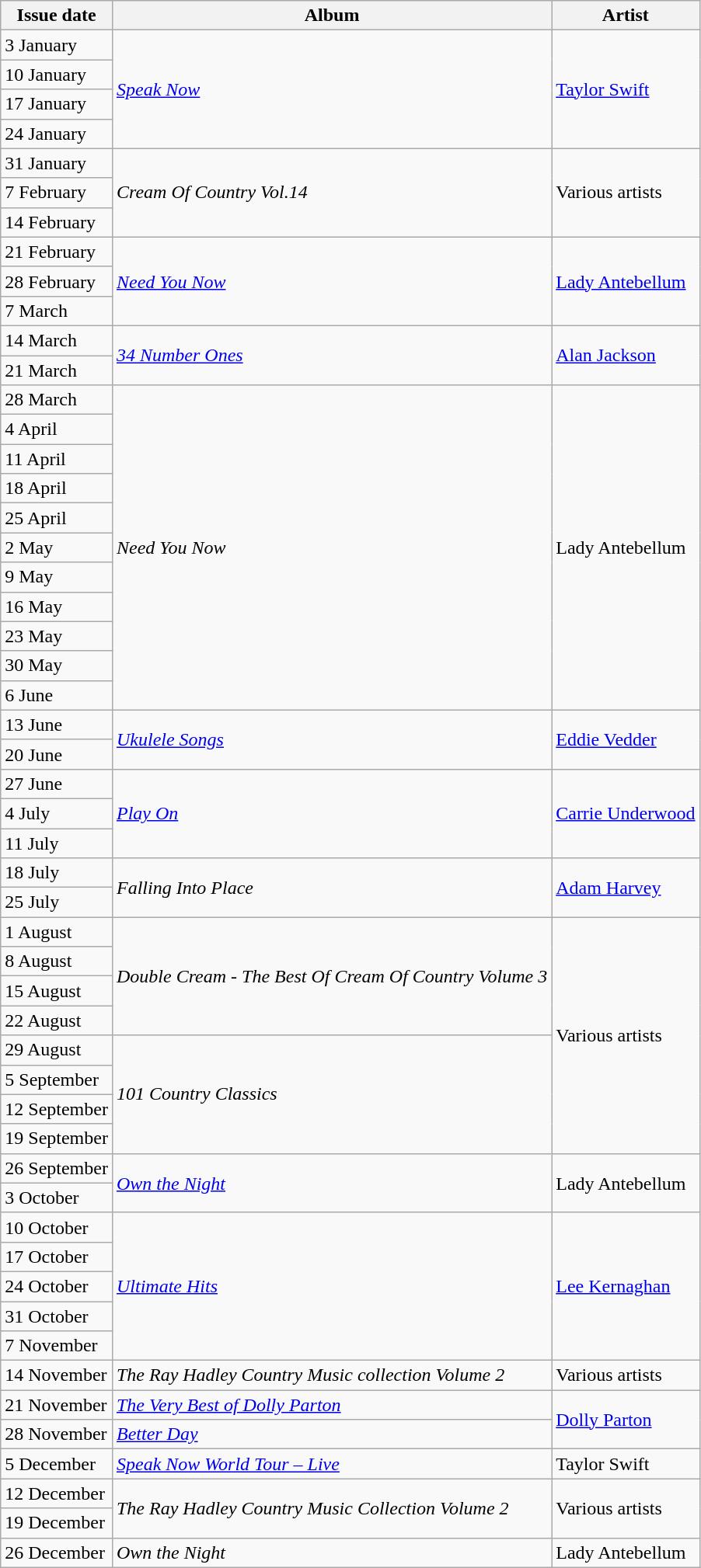<table class=wikitable>
<tr>
<th>Issue date</th>
<th>Album</th>
<th>Artist</th>
</tr>
<tr>
<td>3 January</td>
<td rowspan="4"><em><a href='#'>Speak Now</a></em></td>
<td rowspan="4"><a href='#'>Taylor Swift</a></td>
</tr>
<tr>
<td>10 January</td>
</tr>
<tr>
<td>17 January</td>
</tr>
<tr>
<td>24 January</td>
</tr>
<tr>
<td>31 January</td>
<td rowspan="3"><em>Cream Of Country Vol.14</em></td>
<td rowspan="3">Various artists</td>
</tr>
<tr>
<td>7 February</td>
</tr>
<tr>
<td>14 February</td>
</tr>
<tr>
<td>21 February</td>
<td rowspan="3"><em><a href='#'>Need You Now</a></em></td>
<td rowspan="3"><a href='#'>Lady Antebellum</a></td>
</tr>
<tr>
<td>28 February</td>
</tr>
<tr>
<td>7 March</td>
</tr>
<tr>
<td>14 March</td>
<td rowspan="2"><em><a href='#'>34 Number Ones</a></em></td>
<td rowspan="2"><a href='#'>Alan Jackson</a></td>
</tr>
<tr>
<td>21 March</td>
</tr>
<tr>
<td>28 March</td>
<td rowspan="11"><em>Need You Now</em></td>
<td rowspan="11">Lady Antebellum</td>
</tr>
<tr>
<td>4 April</td>
</tr>
<tr>
<td>11 April</td>
</tr>
<tr>
<td>18 April</td>
</tr>
<tr>
<td>25 April</td>
</tr>
<tr>
<td>2 May</td>
</tr>
<tr>
<td>9 May</td>
</tr>
<tr>
<td>16 May</td>
</tr>
<tr>
<td>23 May</td>
</tr>
<tr>
<td>30 May</td>
</tr>
<tr>
<td>6 June</td>
</tr>
<tr>
<td>13 June</td>
<td rowspan="2"><em><a href='#'>Ukulele Songs</a></em></td>
<td rowspan="2"><a href='#'>Eddie Vedder</a></td>
</tr>
<tr>
<td>20 June</td>
</tr>
<tr>
<td>27 June</td>
<td rowspan="3"><em><a href='#'>Play On</a></em></td>
<td rowspan="3"><a href='#'>Carrie Underwood</a></td>
</tr>
<tr>
<td>4 July</td>
</tr>
<tr>
<td>11 July</td>
</tr>
<tr>
<td>18 July</td>
<td rowspan="2"><em>Falling Into Place</em></td>
<td rowspan="2"><a href='#'>Adam Harvey</a></td>
</tr>
<tr>
<td>25 July</td>
</tr>
<tr>
<td>1 August</td>
<td rowspan="4"><em>Double Cream - The Best Of Cream Of Country Volume 3</em></td>
<td rowspan="8">Various artists</td>
</tr>
<tr>
<td>8 August</td>
</tr>
<tr>
<td>15 August</td>
</tr>
<tr>
<td>22 August</td>
</tr>
<tr>
<td>29 August</td>
<td rowspan="4"><em>101 Country Classics</em></td>
</tr>
<tr>
<td>5 September</td>
</tr>
<tr>
<td>12 September</td>
</tr>
<tr>
<td>19 September</td>
</tr>
<tr>
<td>26 September</td>
<td rowspan="2"><em><a href='#'>Own the Night</a></em></td>
<td rowspan="2">Lady Antebellum</td>
</tr>
<tr>
<td>3 October</td>
</tr>
<tr>
<td>10 October</td>
<td rowspan="5"><em><a href='#'>Ultimate Hits</a></em></td>
<td rowspan="5"><a href='#'>Lee Kernaghan</a></td>
</tr>
<tr>
<td>17 October</td>
</tr>
<tr>
<td>24 October</td>
</tr>
<tr>
<td>31 October</td>
</tr>
<tr>
<td>7 November</td>
</tr>
<tr>
<td>14 November</td>
<td><em>The Ray Hadley Country Music collection Volume 2</em></td>
<td>Various artists</td>
</tr>
<tr>
<td>21 November</td>
<td><em><a href='#'>The Very Best of Dolly Parton</a></em></td>
<td rowspan="2"><a href='#'>Dolly Parton</a></td>
</tr>
<tr>
<td>28 November</td>
<td><em><a href='#'>Better Day</a></em></td>
</tr>
<tr>
<td>5 December</td>
<td><em><a href='#'>Speak Now World Tour – Live</a></em></td>
<td>Taylor Swift</td>
</tr>
<tr>
<td>12 December</td>
<td rowspan="2"><em>The Ray Hadley Country Music Collection Volume 2</em></td>
<td rowspan="2">Various artists</td>
</tr>
<tr>
<td>19 December</td>
</tr>
<tr>
<td>26 December</td>
<td><em>Own the Night</em></td>
<td>Lady Antebellum</td>
</tr>
</table>
